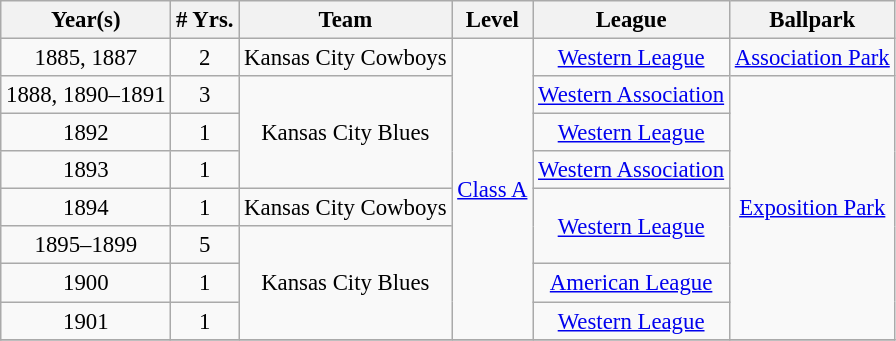<table class="wikitable" style="text-align:center; font-size: 95%;">
<tr>
<th>Year(s)</th>
<th># Yrs.</th>
<th>Team</th>
<th>Level</th>
<th>League</th>
<th>Ballpark</th>
</tr>
<tr>
<td>1885, 1887</td>
<td>2</td>
<td>Kansas City Cowboys</td>
<td rowspan=8><a href='#'>Class A</a></td>
<td><a href='#'>Western League</a></td>
<td><a href='#'>Association Park</a></td>
</tr>
<tr>
<td>1888, 1890–1891</td>
<td>3</td>
<td rowspan=3>Kansas City Blues</td>
<td><a href='#'>Western Association</a></td>
<td rowspan=7><a href='#'>Exposition Park</a></td>
</tr>
<tr>
<td>1892</td>
<td>1</td>
<td><a href='#'>Western League</a></td>
</tr>
<tr>
<td>1893</td>
<td>1</td>
<td><a href='#'>Western Association</a></td>
</tr>
<tr>
<td>1894</td>
<td>1</td>
<td>Kansas City Cowboys</td>
<td rowspan=2><a href='#'>Western League</a></td>
</tr>
<tr>
<td>1895–1899</td>
<td>5</td>
<td rowspan=3>Kansas City Blues</td>
</tr>
<tr>
<td>1900</td>
<td>1</td>
<td><a href='#'>American League</a></td>
</tr>
<tr>
<td>1901</td>
<td>1</td>
<td><a href='#'>Western League</a></td>
</tr>
<tr>
</tr>
</table>
